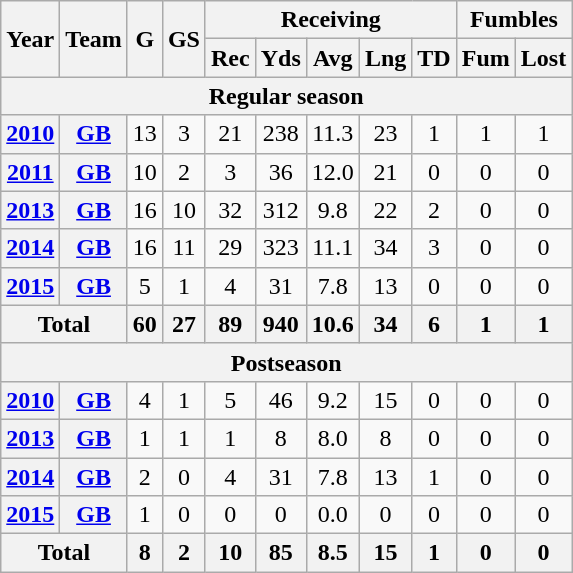<table class="wikitable" style="text-align: center;">
<tr>
<th rowspan="2">Year</th>
<th rowspan="2">Team</th>
<th rowspan="2">G</th>
<th rowspan="2">GS</th>
<th colspan="5">Receiving</th>
<th colspan="2">Fumbles</th>
</tr>
<tr>
<th>Rec</th>
<th>Yds</th>
<th>Avg</th>
<th>Lng</th>
<th>TD</th>
<th>Fum</th>
<th>Lost</th>
</tr>
<tr>
<th colspan=11><strong>Regular season</strong></th>
</tr>
<tr>
<th><a href='#'>2010</a></th>
<th><a href='#'>GB</a></th>
<td>13</td>
<td>3</td>
<td>21</td>
<td>238</td>
<td>11.3</td>
<td>23</td>
<td>1</td>
<td>1</td>
<td>1</td>
</tr>
<tr>
<th><a href='#'>2011</a></th>
<th><a href='#'>GB</a></th>
<td>10</td>
<td>2</td>
<td>3</td>
<td>36</td>
<td>12.0</td>
<td>21</td>
<td>0</td>
<td>0</td>
<td>0</td>
</tr>
<tr>
<th><a href='#'>2013</a></th>
<th><a href='#'>GB</a></th>
<td>16</td>
<td>10</td>
<td>32</td>
<td>312</td>
<td>9.8</td>
<td>22</td>
<td>2</td>
<td>0</td>
<td>0</td>
</tr>
<tr>
<th><a href='#'>2014</a></th>
<th><a href='#'>GB</a></th>
<td>16</td>
<td>11</td>
<td>29</td>
<td>323</td>
<td>11.1</td>
<td>34</td>
<td>3</td>
<td>0</td>
<td>0</td>
</tr>
<tr>
<th><a href='#'>2015</a></th>
<th><a href='#'>GB</a></th>
<td>5</td>
<td>1</td>
<td>4</td>
<td>31</td>
<td>7.8</td>
<td>13</td>
<td>0</td>
<td>0</td>
<td>0</td>
</tr>
<tr>
<th colspan="2">Total</th>
<th>60</th>
<th>27</th>
<th>89</th>
<th>940</th>
<th>10.6</th>
<th>34</th>
<th>6</th>
<th>1</th>
<th>1</th>
</tr>
<tr>
<th colspan=11><strong>Postseason</strong></th>
</tr>
<tr>
<th><a href='#'>2010</a></th>
<th><a href='#'>GB</a></th>
<td>4</td>
<td>1</td>
<td>5</td>
<td>46</td>
<td>9.2</td>
<td>15</td>
<td>0</td>
<td>0</td>
<td>0</td>
</tr>
<tr>
<th><a href='#'>2013</a></th>
<th><a href='#'>GB</a></th>
<td>1</td>
<td>1</td>
<td>1</td>
<td>8</td>
<td>8.0</td>
<td>8</td>
<td>0</td>
<td>0</td>
<td>0</td>
</tr>
<tr>
<th><a href='#'>2014</a></th>
<th><a href='#'>GB</a></th>
<td>2</td>
<td>0</td>
<td>4</td>
<td>31</td>
<td>7.8</td>
<td>13</td>
<td>1</td>
<td>0</td>
<td>0</td>
</tr>
<tr>
<th><a href='#'>2015</a></th>
<th><a href='#'>GB</a></th>
<td>1</td>
<td>0</td>
<td>0</td>
<td>0</td>
<td>0.0</td>
<td>0</td>
<td>0</td>
<td>0</td>
<td>0</td>
</tr>
<tr>
<th colspan="2">Total</th>
<th>8</th>
<th>2</th>
<th>10</th>
<th>85</th>
<th>8.5</th>
<th>15</th>
<th>1</th>
<th>0</th>
<th>0</th>
</tr>
</table>
